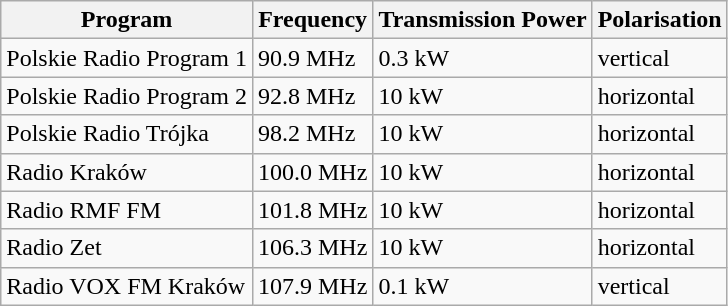<table class="wikitable">
<tr>
<th>Program</th>
<th>Frequency</th>
<th>Transmission Power</th>
<th>Polarisation</th>
</tr>
<tr>
<td>Polskie Radio Program 1</td>
<td>90.9 MHz</td>
<td>0.3 kW</td>
<td>vertical</td>
</tr>
<tr>
<td>Polskie Radio Program 2</td>
<td>92.8 MHz</td>
<td>10 kW</td>
<td>horizontal</td>
</tr>
<tr>
<td>Polskie Radio Trójka</td>
<td>98.2 MHz</td>
<td>10 kW</td>
<td>horizontal</td>
</tr>
<tr>
<td>Radio Kraków</td>
<td>100.0 MHz</td>
<td>10 kW</td>
<td>horizontal</td>
</tr>
<tr>
<td>Radio RMF FM</td>
<td>101.8 MHz</td>
<td>10 kW</td>
<td>horizontal</td>
</tr>
<tr>
<td>Radio Zet</td>
<td>106.3 MHz</td>
<td>10 kW</td>
<td>horizontal</td>
</tr>
<tr>
<td>Radio VOX FM Kraków</td>
<td>107.9 MHz</td>
<td>0.1 kW</td>
<td>vertical</td>
</tr>
</table>
